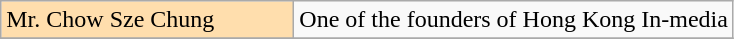<table class="wikitable">
<tr>
<td style="background: #ffdead" width="40%">Mr. Chow Sze Chung</td>
<td>One of the founders of Hong Kong In-media</td>
</tr>
<tr>
</tr>
</table>
